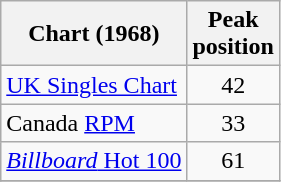<table class="wikitable">
<tr>
<th>Chart (1968)</th>
<th>Peak<br>position</th>
</tr>
<tr>
<td><a href='#'>UK Singles Chart</a></td>
<td align="center">42</td>
</tr>
<tr>
<td>Canada <a href='#'>RPM</a></td>
<td align="center">33</td>
</tr>
<tr>
<td><a href='#'><em>Billboard</em> Hot 100</a></td>
<td align="center">61</td>
</tr>
<tr>
</tr>
</table>
